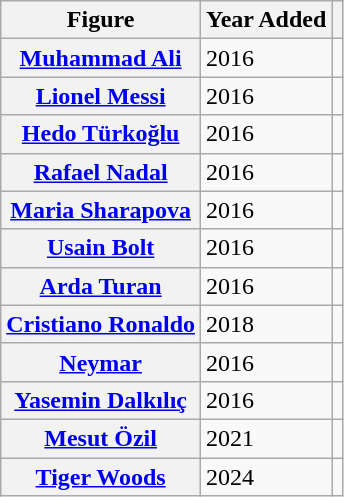<table class="wikitable sortable plainrowheaders">
<tr style="text-align:center;">
<th scope="col">Figure</th>
<th scope="col">Year Added</th>
<th scope="col"></th>
</tr>
<tr>
<th scope="row"><a href='#'>Muhammad Ali</a></th>
<td>2016</td>
<td style="text-align:center;"></td>
</tr>
<tr>
<th scope="row"><a href='#'>Lionel Messi</a></th>
<td>2016</td>
<td style="text-align:center;"></td>
</tr>
<tr>
<th scope="row"><a href='#'>Hedo Türkoğlu</a></th>
<td>2016</td>
<td style="text-align:center;"></td>
</tr>
<tr>
<th scope="row"><a href='#'>Rafael Nadal</a></th>
<td>2016</td>
<td style="text-align:center;"></td>
</tr>
<tr>
<th scope="row"><a href='#'>Maria Sharapova</a></th>
<td>2016</td>
<td style="text-align:center;"></td>
</tr>
<tr>
<th scope="row"><a href='#'>Usain Bolt</a></th>
<td>2016</td>
<td style="text-align:center;"></td>
</tr>
<tr>
<th scope="row"><a href='#'>Arda Turan</a></th>
<td>2016</td>
<td style="text-align:center;"></td>
</tr>
<tr>
<th scope="row"><a href='#'>Cristiano Ronaldo</a></th>
<td>2018</td>
<td style="text-align:center;"></td>
</tr>
<tr>
<th scope="row"><a href='#'>Neymar</a></th>
<td>2016</td>
<td style="text-align:center;"></td>
</tr>
<tr>
<th scope="row"><a href='#'>Yasemin Dalkılıç</a></th>
<td>2016</td>
<td style="text-align:center;"></td>
</tr>
<tr>
<th scope="row"><a href='#'>Mesut Özil</a></th>
<td>2021</td>
<td style="text-align:center;"></td>
</tr>
<tr>
<th scope="row"><a href='#'>Tiger Woods</a></th>
<td>2024</td>
<td style="text-align:center;"></td>
</tr>
</table>
